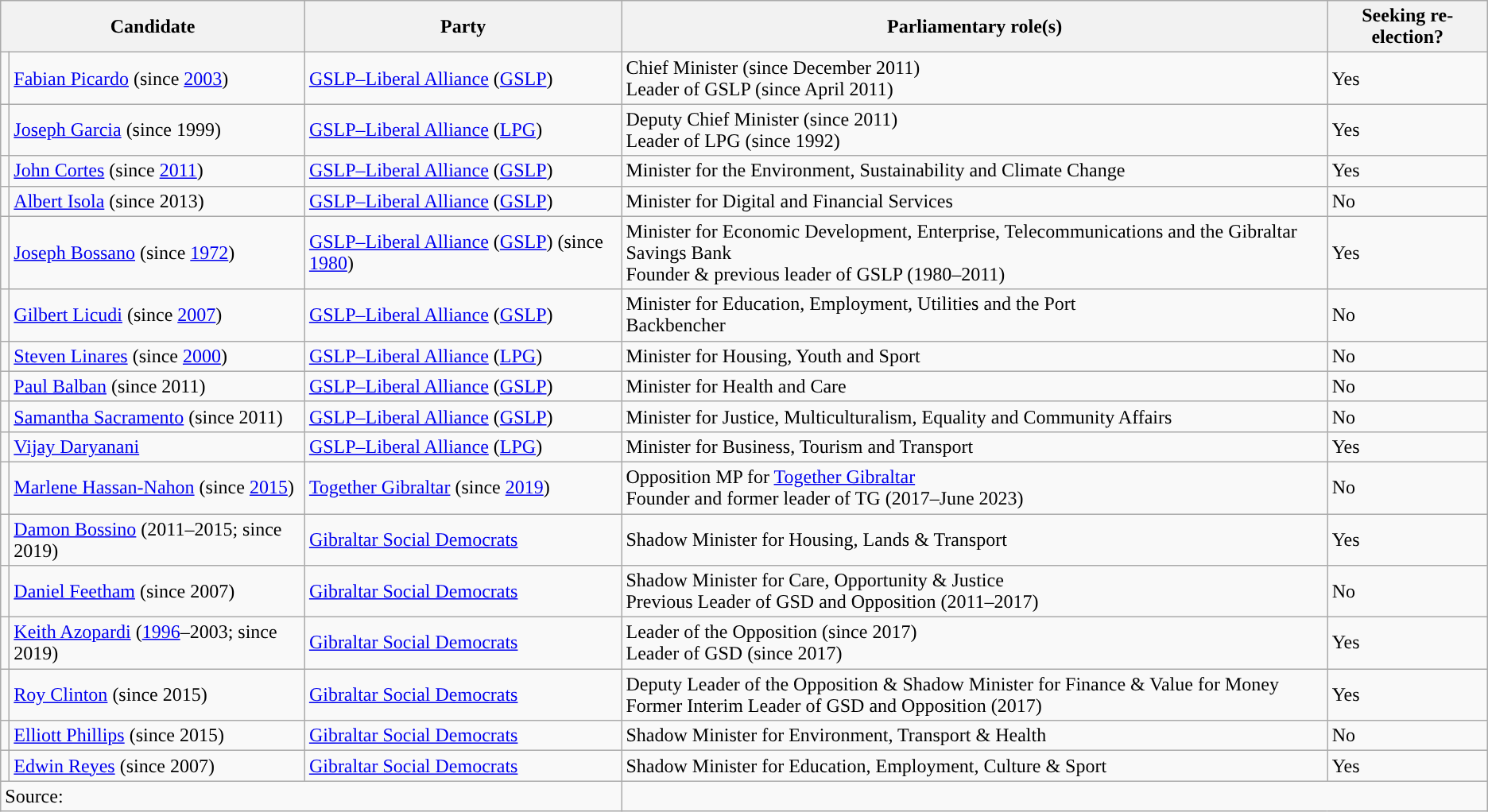<table class=wikitable>
<tr>
<th colspan=2>Candidate</th>
<th>Party</th>
<th>Parliamentary role(s)</th>
<th>Seeking re-election?</th>
</tr>
<tr>
<td style="background-color: "></td>
<td><a href='#'>Fabian Picardo</a> (since <a href='#'>2003</a>)</td>
<td><a href='#'>GSLP–Liberal Alliance</a> (<a href='#'>GSLP</a>)</td>
<td>Chief Minister (since December 2011)<br>Leader of GSLP (since April 2011)</td>
<td>Yes</td>
</tr>
<tr>
<td style="background-color: "></td>
<td><a href='#'>Joseph Garcia</a> (since 1999)</td>
<td><a href='#'>GSLP–Liberal Alliance</a> (<a href='#'>LPG</a>)</td>
<td>Deputy Chief Minister (since 2011)<br>Leader of LPG (since 1992)</td>
<td>Yes</td>
</tr>
<tr>
<td style="background-color: "></td>
<td><a href='#'>John Cortes</a> (since <a href='#'>2011</a>)</td>
<td><a href='#'>GSLP–Liberal Alliance</a> (<a href='#'>GSLP</a>)</td>
<td>Minister for the Environment, Sustainability and Climate Change</td>
<td>Yes</td>
</tr>
<tr>
<td style="background-color: "></td>
<td><a href='#'>Albert Isola</a> (since 2013)</td>
<td><a href='#'>GSLP–Liberal Alliance</a> (<a href='#'>GSLP</a>)</td>
<td>Minister for Digital and Financial Services</td>
<td>No</td>
</tr>
<tr>
<td style="background-color: "></td>
<td><a href='#'>Joseph Bossano</a> (since <a href='#'>1972</a>)</td>
<td><a href='#'>GSLP–Liberal Alliance</a> (<a href='#'>GSLP</a>) (since <a href='#'>1980</a>)</td>
<td>Minister for Economic Development, Enterprise, Telecommunications and the Gibraltar Savings Bank<br>Founder & previous leader of GSLP (1980–2011)</td>
<td>Yes</td>
</tr>
<tr>
<td style="background-color: "></td>
<td><a href='#'>Gilbert Licudi</a> (since <a href='#'>2007</a>)</td>
<td><a href='#'>GSLP–Liberal Alliance</a> (<a href='#'>GSLP</a>)</td>
<td>Minister for Education, Employment, Utilities and the Port<br>Backbencher</td>
<td>No</td>
</tr>
<tr>
<td style="background-color: "></td>
<td><a href='#'>Steven Linares</a> (since <a href='#'>2000</a>)</td>
<td><a href='#'>GSLP–Liberal Alliance</a> (<a href='#'>LPG</a>)</td>
<td>Minister for Housing, Youth and Sport</td>
<td>No</td>
</tr>
<tr>
<td style="background-color: "></td>
<td><a href='#'>Paul Balban</a> (since 2011)</td>
<td><a href='#'>GSLP–Liberal Alliance</a> (<a href='#'>GSLP</a>)</td>
<td>Minister for Health and Care</td>
<td>No</td>
</tr>
<tr>
<td style="background-color: "></td>
<td><a href='#'>Samantha Sacramento</a> (since 2011)</td>
<td><a href='#'>GSLP–Liberal Alliance</a> (<a href='#'>GSLP</a>)</td>
<td>Minister for Justice, Multiculturalism, Equality and Community Affairs</td>
<td>No</td>
</tr>
<tr>
<td style="background-color: "></td>
<td><a href='#'>Vijay Daryanani</a></td>
<td><a href='#'>GSLP–Liberal Alliance</a> (<a href='#'>LPG</a>)</td>
<td>Minister for Business, Tourism and Transport</td>
<td>Yes</td>
</tr>
<tr>
<td style="background-color: "></td>
<td><a href='#'>Marlene Hassan-Nahon</a> (since <a href='#'>2015</a>)</td>
<td><a href='#'>Together Gibraltar</a> (since <a href='#'>2019</a>)</td>
<td>Opposition MP for <a href='#'>Together Gibraltar</a><br>Founder and former leader of TG (2017–June 2023)</td>
<td>No</td>
</tr>
<tr>
<td style="background-color: "></td>
<td><a href='#'>Damon Bossino</a> (2011–2015; since 2019)</td>
<td><a href='#'>Gibraltar Social Democrats</a></td>
<td>Shadow Minister for Housing, Lands & Transport</td>
<td>Yes</td>
</tr>
<tr>
<td style="background-color: "></td>
<td><a href='#'>Daniel Feetham</a> (since 2007)</td>
<td><a href='#'>Gibraltar Social Democrats</a></td>
<td>Shadow Minister for Care, Opportunity & Justice<br>Previous Leader of GSD and Opposition (2011–2017)</td>
<td>No</td>
</tr>
<tr>
<td style="background-color: "></td>
<td><a href='#'>Keith Azopardi</a> (<a href='#'>1996</a>–2003; since 2019)</td>
<td><a href='#'>Gibraltar Social Democrats</a></td>
<td>Leader of the Opposition (since 2017)<br>Leader of GSD (since 2017)</td>
<td>Yes</td>
</tr>
<tr>
<td style="background-color: "></td>
<td><a href='#'>Roy Clinton</a> (since 2015)</td>
<td><a href='#'>Gibraltar Social Democrats</a></td>
<td>Deputy Leader of the Opposition & Shadow Minister for Finance & Value for Money<br>Former Interim Leader of GSD and Opposition (2017)</td>
<td>Yes</td>
</tr>
<tr>
<td style="background-color: "></td>
<td><a href='#'>Elliott Phillips</a> (since 2015)</td>
<td><a href='#'>Gibraltar Social Democrats</a></td>
<td>Shadow Minister for Environment, Transport & Health</td>
<td>No</td>
</tr>
<tr>
<td style="background-color: "></td>
<td><a href='#'>Edwin Reyes</a> (since 2007)</td>
<td><a href='#'>Gibraltar Social Democrats</a></td>
<td>Shadow Minister for Education, Employment, Culture & Sport</td>
<td>Yes</td>
</tr>
<tr>
<td colspan=3>Source: </td>
</tr>
</table>
